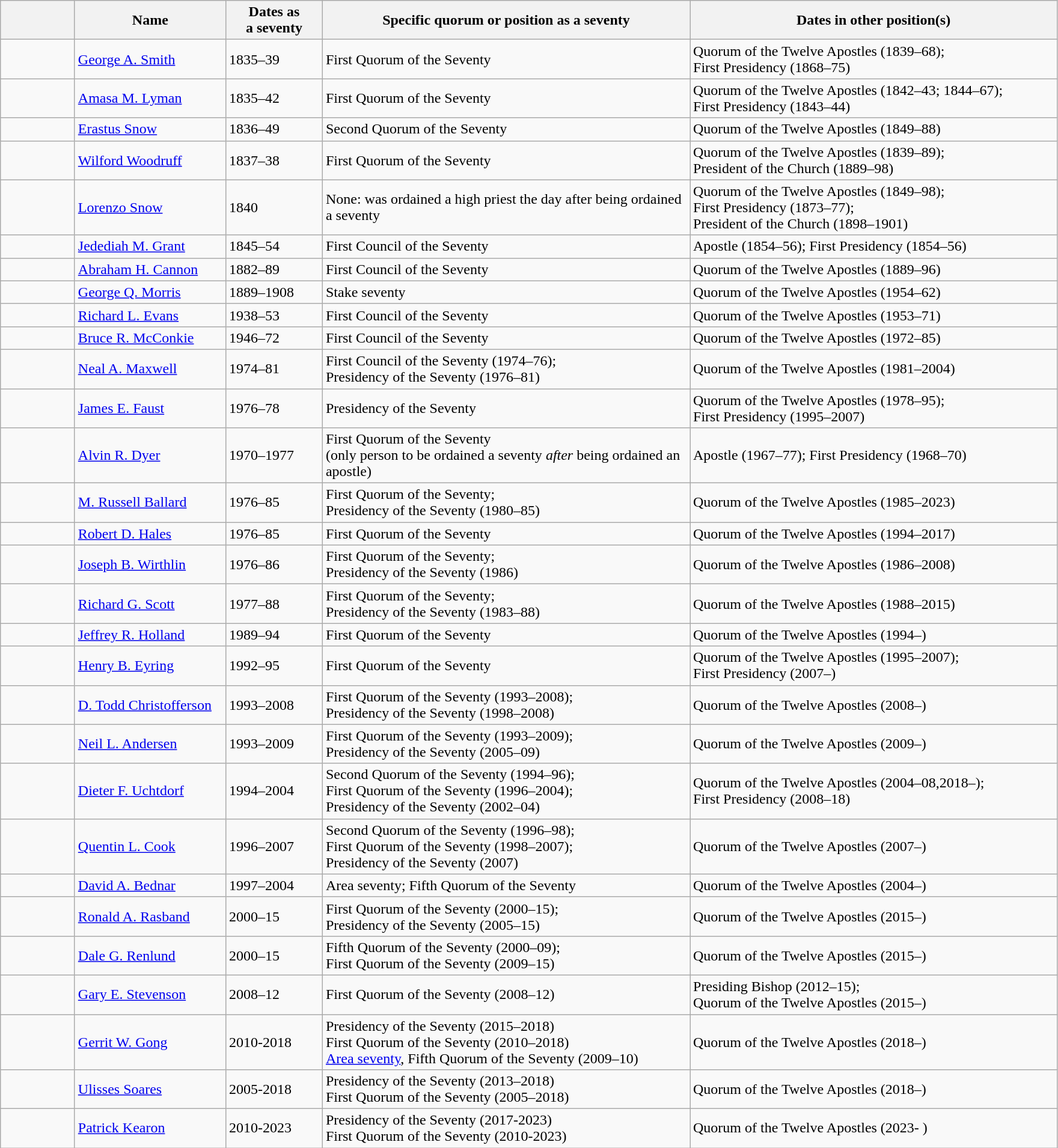<table class="wikitable">
<tr>
<th width="75"></th>
<th width="160">Name</th>
<th width="100">Dates as<br>a seventy</th>
<th width="400">Specific quorum or position as a seventy</th>
<th width="400">Dates in other position(s)</th>
</tr>
<tr>
<td></td>
<td><a href='#'>George A. Smith</a></td>
<td>1835–39</td>
<td>First Quorum of the Seventy</td>
<td>Quorum of the Twelve Apostles (1839–68); <br>First Presidency (1868–75)</td>
</tr>
<tr>
<td></td>
<td><a href='#'>Amasa M. Lyman</a></td>
<td>1835–42</td>
<td>First Quorum of the Seventy</td>
<td style="white-space:nowrap;">Quorum of the Twelve Apostles (1842–43; 1844–67); <br>First Presidency (1843–44)</td>
</tr>
<tr>
<td></td>
<td><a href='#'>Erastus Snow</a></td>
<td>1836–49</td>
<td>Second Quorum of the Seventy</td>
<td>Quorum of the Twelve Apostles (1849–88)</td>
</tr>
<tr>
<td></td>
<td><a href='#'>Wilford Woodruff</a></td>
<td>1837–38</td>
<td>First Quorum of the Seventy</td>
<td>Quorum of the Twelve Apostles (1839–89); <br>President of the Church (1889–98)</td>
</tr>
<tr>
<td></td>
<td><a href='#'>Lorenzo Snow</a></td>
<td>1840</td>
<td>None: was ordained a high priest the day after being ordained a seventy</td>
<td>Quorum of the Twelve Apostles (1849–98); <br>First Presidency (1873–77); <br>President of the Church (1898–1901)</td>
</tr>
<tr>
<td></td>
<td><a href='#'>Jedediah M. Grant</a></td>
<td>1845–54</td>
<td>First Council of the Seventy</td>
<td>Apostle (1854–56); First Presidency (1854–56)</td>
</tr>
<tr>
<td></td>
<td><a href='#'>Abraham H. Cannon</a></td>
<td>1882–89</td>
<td>First Council of the Seventy</td>
<td>Quorum of the Twelve Apostles (1889–96)</td>
</tr>
<tr>
<td></td>
<td><a href='#'>George Q. Morris</a></td>
<td>1889–1908</td>
<td>Stake seventy</td>
<td>Quorum of the Twelve Apostles (1954–62)</td>
</tr>
<tr>
<td></td>
<td><a href='#'>Richard L. Evans</a></td>
<td>1938–53</td>
<td>First Council of the Seventy</td>
<td>Quorum of the Twelve Apostles (1953–71)</td>
</tr>
<tr>
<td></td>
<td><a href='#'>Bruce R. McConkie</a></td>
<td>1946–72</td>
<td>First Council of the Seventy</td>
<td>Quorum of the Twelve Apostles (1972–85)</td>
</tr>
<tr>
<td></td>
<td><a href='#'>Neal A. Maxwell</a></td>
<td>1974–81</td>
<td>First Council of the Seventy (1974–76); <br>Presidency of the Seventy (1976–81)</td>
<td>Quorum of the Twelve Apostles (1981–2004)</td>
</tr>
<tr>
<td></td>
<td><a href='#'>James E. Faust</a></td>
<td>1976–78</td>
<td>Presidency of the Seventy</td>
<td>Quorum of the Twelve Apostles (1978–95); <br>First Presidency (1995–2007)</td>
</tr>
<tr>
<td></td>
<td><a href='#'>Alvin R. Dyer</a></td>
<td>1970–1977</td>
<td>First Quorum of the Seventy <br>(only person to be ordained a seventy <em>after</em> being ordained an apostle)</td>
<td>Apostle (1967–77); First Presidency (1968–70)</td>
</tr>
<tr>
<td></td>
<td><a href='#'>M. Russell Ballard</a></td>
<td>1976–85</td>
<td>First Quorum of the Seventy; <br>Presidency of the Seventy (1980–85)</td>
<td>Quorum of the Twelve Apostles (1985–2023)</td>
</tr>
<tr>
<td></td>
<td><a href='#'>Robert D. Hales</a></td>
<td>1976–85</td>
<td>First Quorum of the Seventy</td>
<td>Quorum of the Twelve Apostles (1994–2017)</td>
</tr>
<tr>
<td></td>
<td><a href='#'>Joseph B. Wirthlin</a></td>
<td>1976–86</td>
<td>First Quorum of the Seventy; <br>Presidency of the Seventy (1986)</td>
<td>Quorum of the Twelve Apostles (1986–2008)</td>
</tr>
<tr>
<td></td>
<td><a href='#'>Richard G. Scott</a></td>
<td>1977–88</td>
<td>First Quorum of the Seventy; <br>Presidency of the Seventy (1983–88)</td>
<td>Quorum of the Twelve Apostles (1988–2015)</td>
</tr>
<tr>
<td></td>
<td><a href='#'>Jeffrey R. Holland</a></td>
<td>1989–94</td>
<td>First Quorum of the Seventy</td>
<td>Quorum of the Twelve Apostles (1994–)</td>
</tr>
<tr>
<td></td>
<td><a href='#'>Henry B. Eyring</a></td>
<td>1992–95</td>
<td>First Quorum of the Seventy</td>
<td>Quorum of the Twelve Apostles (1995–2007); <br>First Presidency (2007–)</td>
</tr>
<tr>
<td></td>
<td style="white-space:nowrap;"><a href='#'>D. Todd Christofferson</a></td>
<td>1993–2008</td>
<td>First Quorum of the Seventy (1993–2008); <br>Presidency of the Seventy (1998–2008)</td>
<td>Quorum of the Twelve Apostles (2008–)</td>
</tr>
<tr>
<td></td>
<td><a href='#'>Neil L. Andersen</a></td>
<td>1993–2009</td>
<td>First Quorum of the Seventy (1993–2009); <br>Presidency of the Seventy (2005–09)</td>
<td>Quorum of the Twelve Apostles (2009–)</td>
</tr>
<tr>
<td></td>
<td><a href='#'>Dieter F. Uchtdorf</a></td>
<td>1994–2004</td>
<td>Second Quorum of the Seventy (1994–96); <br>First Quorum of the Seventy (1996–2004); <br>Presidency of the Seventy (2002–04)</td>
<td>Quorum of the Twelve Apostles (2004–08,2018–); <br>First Presidency (2008–18)</td>
</tr>
<tr>
<td></td>
<td><a href='#'>Quentin L. Cook</a></td>
<td>1996–2007</td>
<td>Second Quorum of the Seventy (1996–98); <br>First Quorum of the Seventy (1998–2007); <br>Presidency of the Seventy (2007)</td>
<td>Quorum of the Twelve Apostles (2007–)</td>
</tr>
<tr>
<td></td>
<td><a href='#'>David A. Bednar</a></td>
<td>1997–2004</td>
<td>Area seventy; Fifth Quorum of the Seventy</td>
<td>Quorum of the Twelve Apostles (2004–)</td>
</tr>
<tr>
<td></td>
<td><a href='#'>Ronald A. Rasband</a></td>
<td>2000–15</td>
<td>First Quorum of the Seventy (2000–15);<br>Presidency of the Seventy (2005–15)</td>
<td>Quorum of the Twelve Apostles (2015–)</td>
</tr>
<tr>
<td></td>
<td><a href='#'>Dale G. Renlund</a></td>
<td>2000–15</td>
<td>Fifth Quorum of the Seventy (2000–09);<br>First Quorum of the Seventy (2009–15)</td>
<td>Quorum of the Twelve Apostles (2015–)</td>
</tr>
<tr>
<td></td>
<td><a href='#'>Gary E. Stevenson</a></td>
<td>2008–12</td>
<td>First Quorum of the Seventy (2008–12)</td>
<td>Presiding Bishop (2012–15);<br>Quorum of the Twelve Apostles (2015–)</td>
</tr>
<tr>
<td></td>
<td><a href='#'>Gerrit W. Gong</a></td>
<td>2010-2018</td>
<td>Presidency of the Seventy (2015–2018)<br>First Quorum of the Seventy (2010–2018)<br><a href='#'>Area seventy</a>, Fifth Quorum of the Seventy (2009–10)</td>
<td>Quorum of the Twelve Apostles (2018–)</td>
</tr>
<tr>
<td></td>
<td><a href='#'>Ulisses Soares</a></td>
<td>2005-2018</td>
<td>Presidency of the Seventy (2013–2018)<br>First Quorum of the Seventy (2005–2018)</td>
<td>Quorum of the Twelve Apostles (2018–)</td>
</tr>
<tr>
<td></td>
<td><a href='#'>Patrick Kearon</a></td>
<td>2010-2023</td>
<td>Presidency of the Seventy (2017-2023)<br>First Quorum of the Seventy (2010-2023)</td>
<td>Quorum of the Twelve Apostles (2023- )</td>
</tr>
</table>
